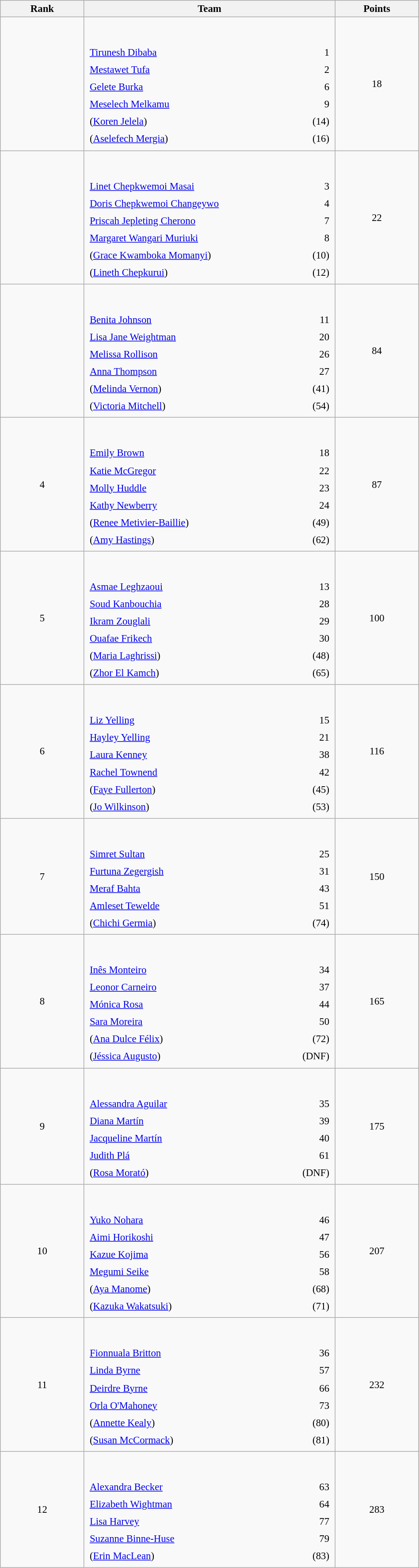<table class="wikitable sortable" style=" text-align:center; font-size:95%;" width="50%">
<tr>
<th width=10%>Rank</th>
<th width=30%>Team</th>
<th width=10%>Points</th>
</tr>
<tr>
<td align=center></td>
<td align=left> <br><br><table width=100%>
<tr>
<td align=left style="border:0"><a href='#'>Tirunesh Dibaba</a></td>
<td align=right style="border:0">1</td>
</tr>
<tr>
<td align=left style="border:0"><a href='#'>Mestawet Tufa</a></td>
<td align=right style="border:0">2</td>
</tr>
<tr>
<td align=left style="border:0"><a href='#'>Gelete Burka</a></td>
<td align=right style="border:0">6</td>
</tr>
<tr>
<td align=left style="border:0"><a href='#'>Meselech Melkamu</a></td>
<td align=right style="border:0">9</td>
</tr>
<tr>
<td align=left style="border:0">(<a href='#'>Koren Jelela</a>)</td>
<td align=right style="border:0">(14)</td>
</tr>
<tr>
<td align=left style="border:0">(<a href='#'>Aselefech Mergia</a>)</td>
<td align=right style="border:0">(16)</td>
</tr>
</table>
</td>
<td>18</td>
</tr>
<tr>
<td align=center></td>
<td align=left> <br><br><table width=100%>
<tr>
<td align=left style="border:0"><a href='#'>Linet Chepkwemoi Masai</a></td>
<td align=right style="border:0">3</td>
</tr>
<tr>
<td align=left style="border:0"><a href='#'>Doris Chepkwemoi Changeywo</a></td>
<td align=right style="border:0">4</td>
</tr>
<tr>
<td align=left style="border:0"><a href='#'>Priscah Jepleting Cherono</a></td>
<td align=right style="border:0">7</td>
</tr>
<tr>
<td align=left style="border:0"><a href='#'>Margaret Wangari Muriuki</a></td>
<td align=right style="border:0">8</td>
</tr>
<tr>
<td align=left style="border:0">(<a href='#'>Grace Kwamboka Momanyi</a>)</td>
<td align=right style="border:0">(10)</td>
</tr>
<tr>
<td align=left style="border:0">(<a href='#'>Lineth Chepkurui</a>)</td>
<td align=right style="border:0">(12)</td>
</tr>
</table>
</td>
<td>22</td>
</tr>
<tr>
<td align=center></td>
<td align=left> <br><br><table width=100%>
<tr>
<td align=left style="border:0"><a href='#'>Benita Johnson</a></td>
<td align=right style="border:0">11</td>
</tr>
<tr>
<td align=left style="border:0"><a href='#'>Lisa Jane Weightman</a></td>
<td align=right style="border:0">20</td>
</tr>
<tr>
<td align=left style="border:0"><a href='#'>Melissa Rollison</a></td>
<td align=right style="border:0">26</td>
</tr>
<tr>
<td align=left style="border:0"><a href='#'>Anna Thompson</a></td>
<td align=right style="border:0">27</td>
</tr>
<tr>
<td align=left style="border:0">(<a href='#'>Melinda Vernon</a>)</td>
<td align=right style="border:0">(41)</td>
</tr>
<tr>
<td align=left style="border:0">(<a href='#'>Victoria Mitchell</a>)</td>
<td align=right style="border:0">(54)</td>
</tr>
</table>
</td>
<td>84</td>
</tr>
<tr>
<td align=center>4</td>
<td align=left> <br><br><table width=100%>
<tr>
<td align=left style="border:0"><a href='#'>Emily Brown</a></td>
<td align=right style="border:0">18</td>
</tr>
<tr>
<td align=left style="border:0"><a href='#'>Katie McGregor</a></td>
<td align=right style="border:0">22</td>
</tr>
<tr>
<td align=left style="border:0"><a href='#'>Molly Huddle</a></td>
<td align=right style="border:0">23</td>
</tr>
<tr>
<td align=left style="border:0"><a href='#'>Kathy Newberry</a></td>
<td align=right style="border:0">24</td>
</tr>
<tr>
<td align=left style="border:0">(<a href='#'>Renee Metivier-Baillie</a>)</td>
<td align=right style="border:0">(49)</td>
</tr>
<tr>
<td align=left style="border:0">(<a href='#'>Amy Hastings</a>)</td>
<td align=right style="border:0">(62)</td>
</tr>
</table>
</td>
<td>87</td>
</tr>
<tr>
<td align=center>5</td>
<td align=left> <br><br><table width=100%>
<tr>
<td align=left style="border:0"><a href='#'>Asmae Leghzaoui</a></td>
<td align=right style="border:0">13</td>
</tr>
<tr>
<td align=left style="border:0"><a href='#'>Soud Kanbouchia</a></td>
<td align=right style="border:0">28</td>
</tr>
<tr>
<td align=left style="border:0"><a href='#'>Ikram Zouglali</a></td>
<td align=right style="border:0">29</td>
</tr>
<tr>
<td align=left style="border:0"><a href='#'>Ouafae Frikech</a></td>
<td align=right style="border:0">30</td>
</tr>
<tr>
<td align=left style="border:0">(<a href='#'>Maria Laghrissi</a>)</td>
<td align=right style="border:0">(48)</td>
</tr>
<tr>
<td align=left style="border:0">(<a href='#'>Zhor El Kamch</a>)</td>
<td align=right style="border:0">(65)</td>
</tr>
</table>
</td>
<td>100</td>
</tr>
<tr>
<td align=center>6</td>
<td align=left> <br><br><table width=100%>
<tr>
<td align=left style="border:0"><a href='#'>Liz Yelling</a></td>
<td align=right style="border:0">15</td>
</tr>
<tr>
<td align=left style="border:0"><a href='#'>Hayley Yelling</a></td>
<td align=right style="border:0">21</td>
</tr>
<tr>
<td align=left style="border:0"><a href='#'>Laura Kenney</a></td>
<td align=right style="border:0">38</td>
</tr>
<tr>
<td align=left style="border:0"><a href='#'>Rachel Townend</a></td>
<td align=right style="border:0">42</td>
</tr>
<tr>
<td align=left style="border:0">(<a href='#'>Faye Fullerton</a>)</td>
<td align=right style="border:0">(45)</td>
</tr>
<tr>
<td align=left style="border:0">(<a href='#'>Jo Wilkinson</a>)</td>
<td align=right style="border:0">(53)</td>
</tr>
</table>
</td>
<td>116</td>
</tr>
<tr>
<td align=center>7</td>
<td align=left> <br><br><table width=100%>
<tr>
<td align=left style="border:0"><a href='#'>Simret Sultan</a></td>
<td align=right style="border:0">25</td>
</tr>
<tr>
<td align=left style="border:0"><a href='#'>Furtuna Zegergish</a></td>
<td align=right style="border:0">31</td>
</tr>
<tr>
<td align=left style="border:0"><a href='#'>Meraf Bahta</a></td>
<td align=right style="border:0">43</td>
</tr>
<tr>
<td align=left style="border:0"><a href='#'>Amleset Tewelde</a></td>
<td align=right style="border:0">51</td>
</tr>
<tr>
<td align=left style="border:0">(<a href='#'>Chichi Germia</a>)</td>
<td align=right style="border:0">(74)</td>
</tr>
</table>
</td>
<td>150</td>
</tr>
<tr>
<td align=center>8</td>
<td align=left> <br><br><table width=100%>
<tr>
<td align=left style="border:0"><a href='#'>Inês Monteiro</a></td>
<td align=right style="border:0">34</td>
</tr>
<tr>
<td align=left style="border:0"><a href='#'>Leonor Carneiro</a></td>
<td align=right style="border:0">37</td>
</tr>
<tr>
<td align=left style="border:0"><a href='#'>Mónica Rosa</a></td>
<td align=right style="border:0">44</td>
</tr>
<tr>
<td align=left style="border:0"><a href='#'>Sara Moreira</a></td>
<td align=right style="border:0">50</td>
</tr>
<tr>
<td align=left style="border:0">(<a href='#'>Ana Dulce Félix</a>)</td>
<td align=right style="border:0">(72)</td>
</tr>
<tr>
<td align=left style="border:0">(<a href='#'>Jéssica Augusto</a>)</td>
<td align=right style="border:0">(DNF)</td>
</tr>
</table>
</td>
<td>165</td>
</tr>
<tr>
<td align=center>9</td>
<td align=left> <br><br><table width=100%>
<tr>
<td align=left style="border:0"><a href='#'>Alessandra Aguilar</a></td>
<td align=right style="border:0">35</td>
</tr>
<tr>
<td align=left style="border:0"><a href='#'>Diana Martín</a></td>
<td align=right style="border:0">39</td>
</tr>
<tr>
<td align=left style="border:0"><a href='#'>Jacqueline Martín</a></td>
<td align=right style="border:0">40</td>
</tr>
<tr>
<td align=left style="border:0"><a href='#'>Judith Plá</a></td>
<td align=right style="border:0">61</td>
</tr>
<tr>
<td align=left style="border:0">(<a href='#'>Rosa Morató</a>)</td>
<td align=right style="border:0">(DNF)</td>
</tr>
</table>
</td>
<td>175</td>
</tr>
<tr>
<td align=center>10</td>
<td align=left> <br><br><table width=100%>
<tr>
<td align=left style="border:0"><a href='#'>Yuko Nohara</a></td>
<td align=right style="border:0">46</td>
</tr>
<tr>
<td align=left style="border:0"><a href='#'>Aimi Horikoshi</a></td>
<td align=right style="border:0">47</td>
</tr>
<tr>
<td align=left style="border:0"><a href='#'>Kazue Kojima</a></td>
<td align=right style="border:0">56</td>
</tr>
<tr>
<td align=left style="border:0"><a href='#'>Megumi Seike</a></td>
<td align=right style="border:0">58</td>
</tr>
<tr>
<td align=left style="border:0">(<a href='#'>Aya Manome</a>)</td>
<td align=right style="border:0">(68)</td>
</tr>
<tr>
<td align=left style="border:0">(<a href='#'>Kazuka Wakatsuki</a>)</td>
<td align=right style="border:0">(71)</td>
</tr>
</table>
</td>
<td>207</td>
</tr>
<tr>
<td align=center>11</td>
<td align=left> <br><br><table width=100%>
<tr>
<td align=left style="border:0"><a href='#'>Fionnuala Britton</a></td>
<td align=right style="border:0">36</td>
</tr>
<tr>
<td align=left style="border:0"><a href='#'>Linda Byrne</a></td>
<td align=right style="border:0">57</td>
</tr>
<tr>
<td align=left style="border:0"><a href='#'>Deirdre Byrne</a></td>
<td align=right style="border:0">66</td>
</tr>
<tr>
<td align=left style="border:0"><a href='#'>Orla O'Mahoney</a></td>
<td align=right style="border:0">73</td>
</tr>
<tr>
<td align=left style="border:0">(<a href='#'>Annette Kealy</a>)</td>
<td align=right style="border:0">(80)</td>
</tr>
<tr>
<td align=left style="border:0">(<a href='#'>Susan McCormack</a>)</td>
<td align=right style="border:0">(81)</td>
</tr>
</table>
</td>
<td>232</td>
</tr>
<tr>
<td align=center>12</td>
<td align=left> <br><br><table width=100%>
<tr>
<td align=left style="border:0"><a href='#'>Alexandra Becker</a></td>
<td align=right style="border:0">63</td>
</tr>
<tr>
<td align=left style="border:0"><a href='#'>Elizabeth Wightman</a></td>
<td align=right style="border:0">64</td>
</tr>
<tr>
<td align=left style="border:0"><a href='#'>Lisa Harvey</a></td>
<td align=right style="border:0">77</td>
</tr>
<tr>
<td align=left style="border:0"><a href='#'>Suzanne Binne-Huse</a></td>
<td align=right style="border:0">79</td>
</tr>
<tr>
<td align=left style="border:0">(<a href='#'>Erin MacLean</a>)</td>
<td align=right style="border:0">(83)</td>
</tr>
</table>
</td>
<td>283</td>
</tr>
</table>
